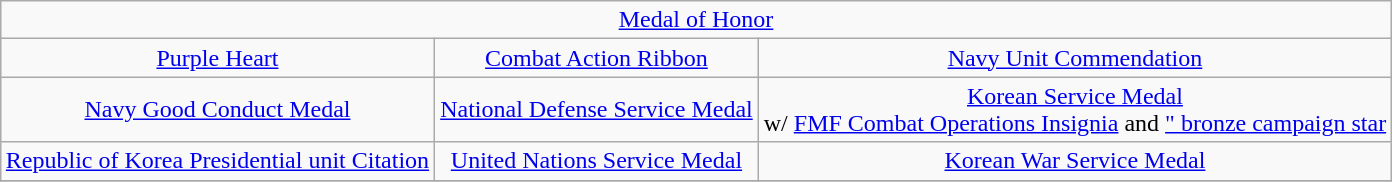<table class="wikitable" style="margin:1em auto; text-align:center;">
<tr>
<td colspan="3"><a href='#'>Medal of Honor</a></td>
</tr>
<tr>
<td><a href='#'>Purple Heart</a></td>
<td><a href='#'>Combat Action Ribbon</a></td>
<td><a href='#'>Navy Unit Commendation</a></td>
</tr>
<tr>
<td><a href='#'>Navy Good Conduct Medal</a></td>
<td><a href='#'>National Defense Service Medal</a></td>
<td><a href='#'>Korean Service Medal</a><br>w/ <a href='#'>FMF Combat Operations Insignia</a> and <a href='#'>" bronze campaign star</a></td>
</tr>
<tr>
<td><a href='#'>Republic of Korea Presidential unit Citation</a></td>
<td><a href='#'>United Nations Service Medal</a></td>
<td><a href='#'>Korean War Service Medal</a></td>
</tr>
<tr>
</tr>
</table>
